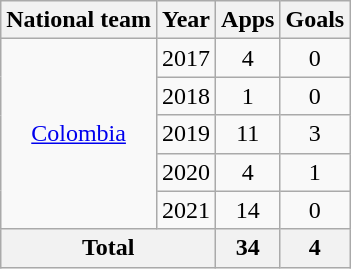<table class="wikitable" style="text-align:center">
<tr>
<th>National team</th>
<th>Year</th>
<th>Apps</th>
<th>Goals</th>
</tr>
<tr>
<td rowspan="5"><a href='#'>Colombia</a></td>
<td>2017</td>
<td>4</td>
<td>0</td>
</tr>
<tr>
<td>2018</td>
<td>1</td>
<td>0</td>
</tr>
<tr>
<td>2019</td>
<td>11</td>
<td>3</td>
</tr>
<tr>
<td>2020</td>
<td>4</td>
<td>1</td>
</tr>
<tr>
<td>2021</td>
<td>14</td>
<td>0</td>
</tr>
<tr>
<th colspan="2">Total</th>
<th>34</th>
<th>4</th>
</tr>
</table>
